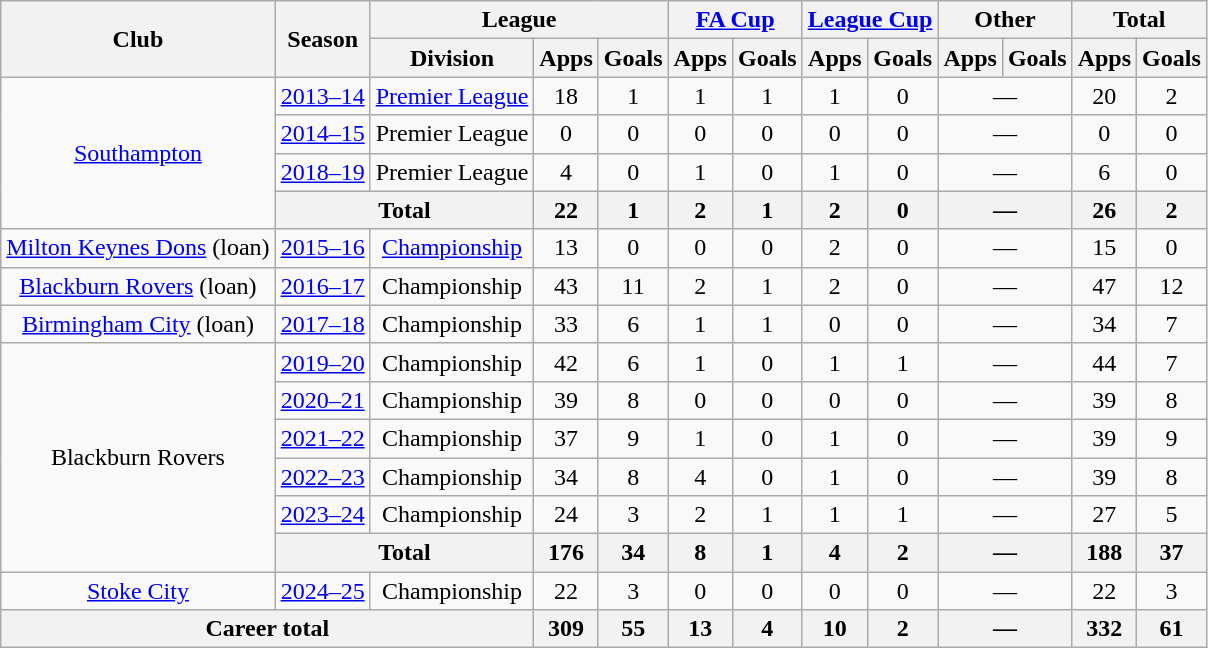<table class="wikitable" style="text-align: center;">
<tr>
<th rowspan=2>Club</th>
<th rowspan=2>Season</th>
<th colspan=3>League</th>
<th colspan=2><a href='#'>FA Cup</a></th>
<th colspan=2><a href='#'>League Cup</a></th>
<th colspan=2>Other</th>
<th colspan=2>Total</th>
</tr>
<tr>
<th>Division</th>
<th>Apps</th>
<th>Goals</th>
<th>Apps</th>
<th>Goals</th>
<th>Apps</th>
<th>Goals</th>
<th>Apps</th>
<th>Goals</th>
<th>Apps</th>
<th>Goals</th>
</tr>
<tr>
<td rowspan=4><a href='#'>Southampton</a></td>
<td><a href='#'>2013–14</a></td>
<td><a href='#'>Premier League</a></td>
<td>18</td>
<td>1</td>
<td>1</td>
<td>1</td>
<td>1</td>
<td>0</td>
<td colspan=2>—</td>
<td>20</td>
<td>2</td>
</tr>
<tr>
<td><a href='#'>2014–15</a></td>
<td>Premier League</td>
<td>0</td>
<td>0</td>
<td>0</td>
<td>0</td>
<td>0</td>
<td>0</td>
<td colspan=2>—</td>
<td>0</td>
<td>0</td>
</tr>
<tr>
<td><a href='#'>2018–19</a></td>
<td>Premier League</td>
<td>4</td>
<td>0</td>
<td>1</td>
<td>0</td>
<td>1</td>
<td>0</td>
<td colspan=2>—</td>
<td>6</td>
<td>0</td>
</tr>
<tr>
<th colspan=2>Total</th>
<th>22</th>
<th>1</th>
<th>2</th>
<th>1</th>
<th>2</th>
<th>0</th>
<th colspan="2">—</th>
<th>26</th>
<th>2</th>
</tr>
<tr>
<td><a href='#'>Milton Keynes Dons</a> (loan)</td>
<td><a href='#'>2015–16</a></td>
<td><a href='#'>Championship</a></td>
<td>13</td>
<td>0</td>
<td>0</td>
<td>0</td>
<td>2</td>
<td>0</td>
<td colspan=2>—</td>
<td>15</td>
<td>0</td>
</tr>
<tr>
<td><a href='#'>Blackburn Rovers</a> (loan)</td>
<td><a href='#'>2016–17</a></td>
<td>Championship</td>
<td>43</td>
<td>11</td>
<td>2</td>
<td>1</td>
<td>2</td>
<td>0</td>
<td colspan=2>—</td>
<td>47</td>
<td>12</td>
</tr>
<tr>
<td><a href='#'>Birmingham City</a> (loan)</td>
<td><a href='#'>2017–18</a></td>
<td>Championship</td>
<td>33</td>
<td>6</td>
<td>1</td>
<td>1</td>
<td>0</td>
<td>0</td>
<td colspan=2>—</td>
<td>34</td>
<td>7</td>
</tr>
<tr>
<td rowspan="6">Blackburn Rovers</td>
<td><a href='#'>2019–20</a></td>
<td>Championship</td>
<td>42</td>
<td>6</td>
<td>1</td>
<td>0</td>
<td>1</td>
<td>1</td>
<td colspan="2">—</td>
<td>44</td>
<td>7</td>
</tr>
<tr>
<td><a href='#'>2020–21</a></td>
<td>Championship</td>
<td>39</td>
<td>8</td>
<td>0</td>
<td>0</td>
<td>0</td>
<td>0</td>
<td colspan="2">—</td>
<td>39</td>
<td>8</td>
</tr>
<tr>
<td><a href='#'>2021–22</a></td>
<td>Championship</td>
<td>37</td>
<td>9</td>
<td>1</td>
<td>0</td>
<td>1</td>
<td>0</td>
<td colspan="2">—</td>
<td>39</td>
<td>9</td>
</tr>
<tr>
<td><a href='#'>2022–23</a></td>
<td>Championship</td>
<td>34</td>
<td>8</td>
<td>4</td>
<td>0</td>
<td>1</td>
<td>0</td>
<td colspan="2">—</td>
<td>39</td>
<td>8</td>
</tr>
<tr>
<td><a href='#'>2023–24</a></td>
<td>Championship</td>
<td>24</td>
<td>3</td>
<td>2</td>
<td>1</td>
<td>1</td>
<td>1</td>
<td colspan="2">—</td>
<td>27</td>
<td>5</td>
</tr>
<tr>
<th colspan="2">Total</th>
<th>176</th>
<th>34</th>
<th>8</th>
<th>1</th>
<th>4</th>
<th>2</th>
<th colspan="2">—</th>
<th>188</th>
<th>37</th>
</tr>
<tr>
<td><a href='#'>Stoke City</a></td>
<td><a href='#'>2024–25</a></td>
<td>Championship</td>
<td>22</td>
<td>3</td>
<td>0</td>
<td>0</td>
<td>0</td>
<td>0</td>
<td colspan="2">—</td>
<td>22</td>
<td>3</td>
</tr>
<tr>
<th colspan="3">Career total</th>
<th>309</th>
<th>55</th>
<th>13</th>
<th>4</th>
<th>10</th>
<th>2</th>
<th colspan="2">—</th>
<th>332</th>
<th>61</th>
</tr>
</table>
